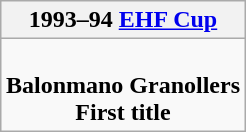<table class=wikitable style="text-align:center; margin:auto">
<tr>
<th>1993–94 <a href='#'>EHF Cup</a></th>
</tr>
<tr>
<td><br> <strong>Balonmano Granollers</strong> <br> <strong>First title</strong></td>
</tr>
</table>
